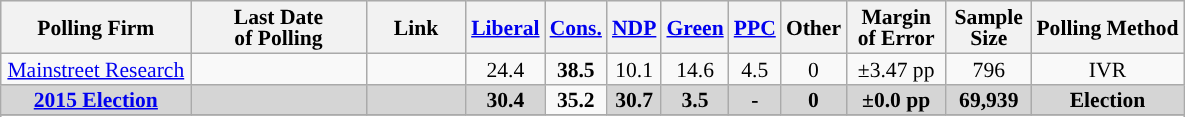<table class="wikitable sortable" style="text-align:center;font-size:90%;line-height:14px;">
<tr style="background:#e9e9e9;">
<th style="width:120px">Polling Firm</th>
<th style="width:110px">Last Date<br>of Polling</th>
<th style="width:60px" class="unsortable">Link</th>
<th style="background-color:"><strong><a href='#'>Liberal</a></strong></th>
<th style="background-color:"><strong><a href='#'>Cons.</a></strong></th>
<th style="background-color:"><strong><a href='#'>NDP</a></strong></th>
<th style="background-color:"><strong><a href='#'>Green</a></strong></th>
<th style="background-color:"><strong><a href='#'>PPC</a></strong></th>
<th style="background-color:"><strong>Other</strong></th>
<th style="width:60px;" class="unsortable">Margin<br>of Error</th>
<th style="width:50px;" class="unsortable">Sample<br>Size</th>
<th class="unsortable">Polling Method</th>
</tr>
<tr>
<td><a href='#'>Mainstreet Research</a></td>
<td></td>
<td></td>
<td>24.4</td>
<td><strong>38.5</strong></td>
<td>10.1</td>
<td>14.6</td>
<td>4.5</td>
<td>0</td>
<td>±3.47 pp</td>
<td>796</td>
<td>IVR</td>
</tr>
<tr>
<td style="background:#D5D5D5"><strong><a href='#'>2015 Election</a></strong></td>
<td style="background:#D5D5D5"><strong></strong></td>
<td style="background:#D5D5D5"></td>
<td style="background:#D5D5D5"><strong>30.4</strong></td>
<td><strong>35.2</strong></td>
<td style="background:#D5D5D5"><strong>30.7</strong></td>
<td style="background:#D5D5D5"><strong>3.5</strong></td>
<td style="background:#D5D5D5"><strong>-</strong></td>
<td style="background:#D5D5D5"><strong>0</strong></td>
<td style="background:#D5D5D5"><strong>±0.0 pp</strong></td>
<td style="background:#D5D5D5"><strong>69,939</strong></td>
<td style="background:#D5D5D5"><strong>Election</strong></td>
</tr>
<tr>
</tr>
<tr>
</tr>
</table>
